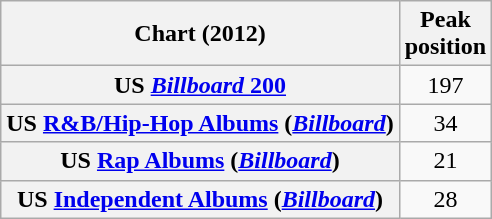<table class="wikitable sortable plainrowheaders" style="text-align:center;">
<tr>
<th scope="col">Chart (2012)</th>
<th scope="col">Peak<br>position</th>
</tr>
<tr>
<th scope="row">US <a href='#'><em>Billboard</em> 200</a></th>
<td>197</td>
</tr>
<tr>
<th scope="row">US <a href='#'>R&B/Hip-Hop Albums</a> (<a href='#'><em>Billboard</em></a>)</th>
<td>34</td>
</tr>
<tr>
<th scope="row">US <a href='#'>Rap Albums</a> (<a href='#'><em>Billboard</em></a>)</th>
<td>21</td>
</tr>
<tr>
<th scope="row">US <a href='#'>Independent Albums</a> (<a href='#'><em>Billboard</em></a>)</th>
<td>28</td>
</tr>
</table>
